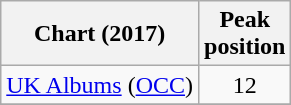<table class="wikitable">
<tr>
<th>Chart (2017)</th>
<th>Peak<br>position</th>
</tr>
<tr>
<td><a href='#'>UK Albums</a> (<a href='#'>OCC</a>)</td>
<td align="center">12</td>
</tr>
<tr>
</tr>
</table>
